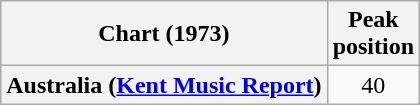<table class="wikitable plainrowheaders" style="text-align:center">
<tr>
<th scope="col">Chart (1973)</th>
<th scope="col">Peak<br>position</th>
</tr>
<tr>
<th scope="row">Australia (<a href='#'>Kent Music Report</a>)</th>
<td>40</td>
</tr>
</table>
